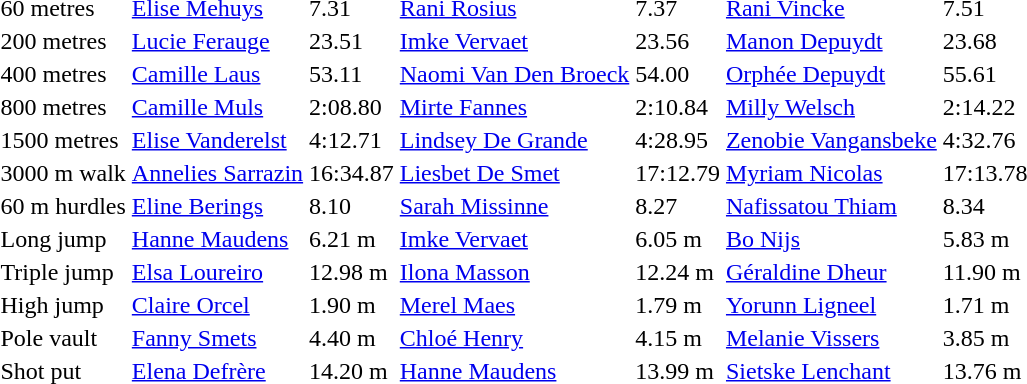<table>
<tr>
<td>60 metres</td>
<td><a href='#'>Elise Mehuys</a></td>
<td>7.31</td>
<td><a href='#'>Rani Rosius</a></td>
<td>7.37</td>
<td><a href='#'>Rani Vincke</a></td>
<td>7.51</td>
</tr>
<tr>
<td>200 metres</td>
<td><a href='#'>Lucie Ferauge</a></td>
<td>23.51</td>
<td><a href='#'>Imke Vervaet</a></td>
<td>23.56</td>
<td><a href='#'>Manon Depuydt</a></td>
<td>23.68</td>
</tr>
<tr>
<td>400 metres</td>
<td><a href='#'>Camille Laus</a></td>
<td>53.11</td>
<td><a href='#'>Naomi Van Den Broeck</a></td>
<td>54.00</td>
<td><a href='#'>Orphée Depuydt</a></td>
<td>55.61</td>
</tr>
<tr>
<td>800 metres</td>
<td><a href='#'>Camille Muls</a></td>
<td>2:08.80</td>
<td><a href='#'>Mirte Fannes</a></td>
<td>2:10.84</td>
<td><a href='#'>Milly Welsch</a></td>
<td>2:14.22</td>
</tr>
<tr>
<td>1500 metres</td>
<td><a href='#'>Elise Vanderelst</a></td>
<td>4:12.71</td>
<td><a href='#'>Lindsey De Grande</a></td>
<td>4:28.95</td>
<td><a href='#'>Zenobie Vangansbeke</a></td>
<td>4:32.76</td>
</tr>
<tr>
<td>3000 m walk</td>
<td><a href='#'>Annelies Sarrazin</a></td>
<td>16:34.87</td>
<td><a href='#'>Liesbet De Smet</a></td>
<td>17:12.79</td>
<td><a href='#'>Myriam Nicolas</a></td>
<td>17:13.78</td>
</tr>
<tr>
<td>60 m hurdles</td>
<td><a href='#'>Eline Berings</a></td>
<td>8.10</td>
<td><a href='#'>Sarah Missinne</a></td>
<td>8.27</td>
<td><a href='#'>Nafissatou Thiam</a></td>
<td>8.34</td>
</tr>
<tr>
<td>Long jump</td>
<td><a href='#'>Hanne Maudens</a></td>
<td>6.21 m</td>
<td><a href='#'>Imke Vervaet</a></td>
<td>6.05 m</td>
<td><a href='#'>Bo Nijs</a></td>
<td>5.83 m</td>
</tr>
<tr>
<td>Triple jump</td>
<td><a href='#'>Elsa Loureiro</a></td>
<td>12.98 m</td>
<td><a href='#'>Ilona Masson</a></td>
<td>12.24 m</td>
<td><a href='#'>Géraldine Dheur</a></td>
<td>11.90 m</td>
</tr>
<tr>
<td>High jump</td>
<td><a href='#'>Claire Orcel</a></td>
<td>1.90 m</td>
<td><a href='#'>Merel Maes</a></td>
<td>1.79 m</td>
<td><a href='#'>Yorunn Ligneel</a></td>
<td>1.71 m</td>
</tr>
<tr>
<td>Pole vault</td>
<td><a href='#'>Fanny Smets</a></td>
<td>4.40 m </td>
<td><a href='#'>Chloé Henry</a></td>
<td>4.15 m</td>
<td><a href='#'>Melanie Vissers</a></td>
<td>3.85 m</td>
</tr>
<tr>
<td>Shot put</td>
<td><a href='#'>Elena Defrère</a></td>
<td>14.20 m</td>
<td><a href='#'>Hanne Maudens</a></td>
<td>13.99 m</td>
<td><a href='#'>Sietske Lenchant</a></td>
<td>13.76 m</td>
</tr>
</table>
